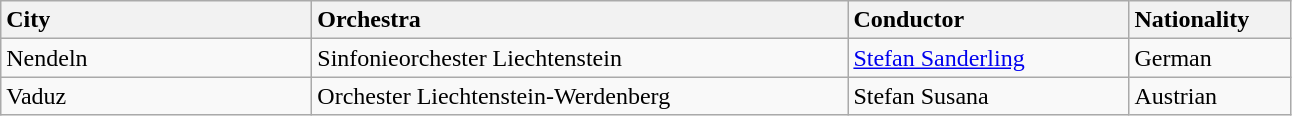<table class="wikitable">
<tr>
<td style="width: 200px; background: #f2f2f2"><strong>City</strong></td>
<td style="width: 350px; background: #f2f2f2"><strong>Orchestra</strong></td>
<td style="width: 180px; background: #f2f2f2"><strong>Conductor</strong></td>
<td style="width: 100px; background: #f2f2f2"><strong>Nationality</strong></td>
</tr>
<tr>
<td>Nendeln</td>
<td>Sinfonieorchester Liechtenstein</td>
<td><a href='#'>Stefan Sanderling</a></td>
<td>German</td>
</tr>
<tr>
<td>Vaduz</td>
<td>Orchester Liechtenstein-Werdenberg</td>
<td>Stefan Susana</td>
<td>Austrian</td>
</tr>
</table>
